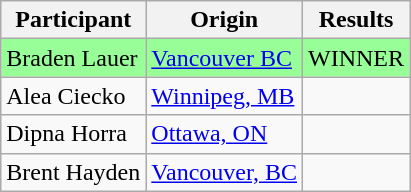<table class="wikitable">
<tr>
<th>Participant</th>
<th>Origin</th>
<th>Results</th>
</tr>
<tr>
<td style="background: #98FF98">Braden Lauer</td>
<td style="background: #98FF98"><a href='#'>Vancouver BC</a></td>
<td style="background: #98FF98">WINNER</td>
</tr>
<tr>
<td>Alea Ciecko</td>
<td><a href='#'>Winnipeg, MB</a></td>
<td></td>
</tr>
<tr>
<td>Dipna Horra</td>
<td><a href='#'>Ottawa, ON</a></td>
<td></td>
</tr>
<tr>
<td>Brent Hayden</td>
<td><a href='#'>Vancouver, BC</a></td>
<td></td>
</tr>
</table>
